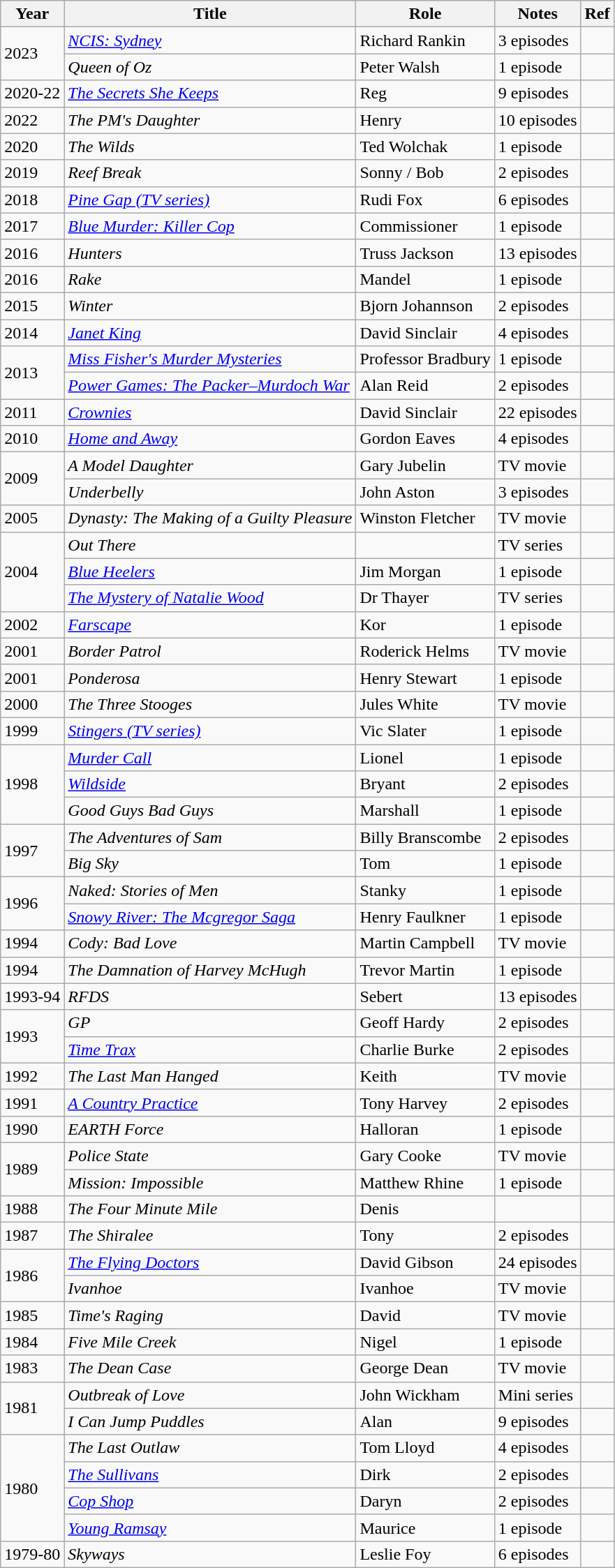<table class="wikitable sortable">
<tr>
<th>Year</th>
<th>Title</th>
<th>Role</th>
<th>Notes</th>
<th>Ref</th>
</tr>
<tr>
<td rowspan="2">2023</td>
<td><em><a href='#'>NCIS: Sydney</a></em></td>
<td>Richard Rankin</td>
<td>3 episodes</td>
<td></td>
</tr>
<tr>
<td><em>Queen of Oz</em></td>
<td>Peter Walsh</td>
<td>1 episode</td>
<td></td>
</tr>
<tr>
<td>2020-22</td>
<td><em><a href='#'>The Secrets She Keeps</a></em></td>
<td>Reg</td>
<td>9 episodes</td>
<td></td>
</tr>
<tr>
<td>2022</td>
<td><em>The PM's Daughter</em></td>
<td>Henry</td>
<td>10 episodes</td>
<td></td>
</tr>
<tr>
<td>2020</td>
<td><em>The Wilds</em></td>
<td>Ted Wolchak</td>
<td>1 episode</td>
<td></td>
</tr>
<tr>
<td>2019</td>
<td><em>Reef Break</em></td>
<td>Sonny / Bob</td>
<td>2 episodes</td>
<td></td>
</tr>
<tr>
<td>2018</td>
<td><em><a href='#'>Pine Gap (TV series)</a></em></td>
<td>Rudi Fox</td>
<td>6 episodes</td>
<td></td>
</tr>
<tr>
<td>2017</td>
<td><em><a href='#'>Blue Murder: Killer Cop</a></em></td>
<td>Commissioner</td>
<td>1 episode</td>
<td></td>
</tr>
<tr>
<td>2016</td>
<td><em>Hunters</em></td>
<td>Truss Jackson</td>
<td>13 episodes</td>
<td></td>
</tr>
<tr>
<td>2016</td>
<td><em>Rake</em></td>
<td>Mandel</td>
<td>1 episode</td>
<td></td>
</tr>
<tr>
<td>2015</td>
<td><em>Winter</em></td>
<td>Bjorn Johannson</td>
<td>2 episodes</td>
<td></td>
</tr>
<tr>
<td>2014</td>
<td><a href='#'><em>Janet King</em></a></td>
<td>David Sinclair</td>
<td>4 episodes</td>
<td></td>
</tr>
<tr>
<td rowspan="2">2013</td>
<td><em><a href='#'>Miss Fisher's Murder Mysteries</a></em></td>
<td>Professor Bradbury</td>
<td>1 episode</td>
<td></td>
</tr>
<tr>
<td><em><a href='#'>Power Games: The Packer–Murdoch War</a></em></td>
<td>Alan Reid</td>
<td>2 episodes</td>
<td></td>
</tr>
<tr>
<td>2011</td>
<td><em><a href='#'>Crownies</a></em></td>
<td>David Sinclair</td>
<td>22 episodes</td>
<td></td>
</tr>
<tr>
<td>2010</td>
<td><em><a href='#'>Home and Away</a></em></td>
<td>Gordon Eaves</td>
<td>4 episodes</td>
<td></td>
</tr>
<tr>
<td rowspan="2">2009</td>
<td><em>A Model Daughter</em></td>
<td>Gary Jubelin</td>
<td>TV movie</td>
<td></td>
</tr>
<tr>
<td><em>Underbelly</em></td>
<td>John Aston</td>
<td>3 episodes</td>
<td></td>
</tr>
<tr>
<td>2005</td>
<td><em>Dynasty: The Making of a Guilty Pleasure</em></td>
<td>Winston Fletcher</td>
<td>TV movie</td>
<td></td>
</tr>
<tr>
<td rowspan="3">2004</td>
<td><em>Out There</em></td>
<td></td>
<td>TV series</td>
<td></td>
</tr>
<tr>
<td><em><a href='#'>Blue Heelers</a></em></td>
<td>Jim Morgan</td>
<td>1 episode</td>
<td></td>
</tr>
<tr>
<td><em><a href='#'>The Mystery of Natalie Wood</a></em></td>
<td>Dr Thayer</td>
<td>TV series</td>
<td></td>
</tr>
<tr>
<td>2002</td>
<td><em><a href='#'>Farscape</a></em></td>
<td>Kor</td>
<td>1 episode</td>
<td></td>
</tr>
<tr>
<td>2001</td>
<td><em>Border Patrol</em></td>
<td>Roderick Helms</td>
<td>TV movie</td>
<td></td>
</tr>
<tr>
<td>2001</td>
<td><em>Ponderosa</em></td>
<td>Henry Stewart</td>
<td>1 episode</td>
<td></td>
</tr>
<tr>
<td>2000</td>
<td><em>The Three Stooges</em></td>
<td>Jules White</td>
<td>TV movie</td>
<td></td>
</tr>
<tr>
<td>1999</td>
<td><em><a href='#'>Stingers (TV series)</a></em></td>
<td>Vic Slater</td>
<td>1 episode</td>
<td></td>
</tr>
<tr>
<td rowspan="3">1998</td>
<td><em><a href='#'>Murder Call</a></em></td>
<td>Lionel</td>
<td>1 episode</td>
<td></td>
</tr>
<tr>
<td><a href='#'><em>Wildside</em></a></td>
<td>Bryant</td>
<td>2 episodes</td>
<td></td>
</tr>
<tr>
<td><em>Good Guys Bad Guys</em></td>
<td>Marshall</td>
<td>1 episode</td>
<td></td>
</tr>
<tr>
<td rowspan="2">1997</td>
<td><em>The Adventures of Sam</em></td>
<td>Billy Branscombe</td>
<td>2 episodes</td>
<td></td>
</tr>
<tr>
<td><em>Big Sky</em></td>
<td>Tom</td>
<td>1 episode</td>
<td></td>
</tr>
<tr>
<td rowspan="2">1996</td>
<td><em>Naked: Stories of Men</em></td>
<td>Stanky</td>
<td>1 episode</td>
<td></td>
</tr>
<tr>
<td><em><a href='#'>Snowy River: The Mcgregor Saga</a></em></td>
<td>Henry Faulkner</td>
<td>1 episode</td>
<td></td>
</tr>
<tr>
<td>1994</td>
<td><em>Cody: Bad Love</em></td>
<td>Martin Campbell</td>
<td>TV movie</td>
<td></td>
</tr>
<tr>
<td>1994</td>
<td><em>The Damnation of Harvey McHugh</em></td>
<td>Trevor Martin</td>
<td>1 episode</td>
<td></td>
</tr>
<tr>
<td>1993-94</td>
<td><em>RFDS</em></td>
<td>Sebert</td>
<td>13 episodes</td>
<td></td>
</tr>
<tr>
<td rowspan="2">1993</td>
<td><em>GP</em></td>
<td>Geoff Hardy</td>
<td>2 episodes</td>
<td></td>
</tr>
<tr>
<td><em><a href='#'>Time Trax</a></em></td>
<td>Charlie Burke</td>
<td>2 episodes</td>
<td></td>
</tr>
<tr>
<td>1992</td>
<td><em>The Last Man Hanged</em></td>
<td>Keith</td>
<td>TV movie</td>
<td></td>
</tr>
<tr>
<td>1991</td>
<td><em><a href='#'>A Country Practice</a></em></td>
<td>Tony Harvey</td>
<td>2 episodes</td>
<td></td>
</tr>
<tr>
<td>1990</td>
<td><em>EARTH Force</em></td>
<td>Halloran</td>
<td>1 episode</td>
<td></td>
</tr>
<tr>
<td rowspan="2">1989</td>
<td><em>Police State</em></td>
<td>Gary Cooke</td>
<td>TV movie</td>
<td></td>
</tr>
<tr>
<td><em>Mission: Impossible</em></td>
<td>Matthew Rhine</td>
<td>1 episode</td>
<td></td>
</tr>
<tr>
<td>1988</td>
<td><em>The Four Minute Mile</em></td>
<td>Denis</td>
<td></td>
<td></td>
</tr>
<tr>
<td>1987</td>
<td><em>The Shiralee</em></td>
<td>Tony</td>
<td>2 episodes</td>
<td></td>
</tr>
<tr>
<td rowspan="2">1986</td>
<td><em><a href='#'>The Flying Doctors</a></em></td>
<td>David Gibson</td>
<td>24 episodes</td>
<td></td>
</tr>
<tr>
<td><em>Ivanhoe</em></td>
<td>Ivanhoe</td>
<td>TV movie</td>
<td></td>
</tr>
<tr>
<td>1985</td>
<td><em>Time's Raging</em></td>
<td>David</td>
<td>TV movie</td>
<td></td>
</tr>
<tr>
<td>1984</td>
<td><em>Five Mile Creek</em></td>
<td>Nigel</td>
<td>1 episode</td>
<td></td>
</tr>
<tr>
<td>1983</td>
<td><em>The Dean Case</em></td>
<td>George Dean</td>
<td>TV movie</td>
<td></td>
</tr>
<tr>
<td rowspan="2">1981</td>
<td><em>Outbreak of Love</em></td>
<td>John Wickham</td>
<td>Mini series</td>
<td></td>
</tr>
<tr>
<td><em>I Can Jump Puddles</em></td>
<td>Alan</td>
<td>9 episodes</td>
<td></td>
</tr>
<tr>
<td rowspan="4">1980</td>
<td><em>The Last Outlaw</em></td>
<td>Tom Lloyd</td>
<td>4 episodes</td>
<td></td>
</tr>
<tr>
<td><em><a href='#'>The Sullivans</a></em></td>
<td>Dirk</td>
<td>2 episodes</td>
<td></td>
</tr>
<tr>
<td><em><a href='#'>Cop Shop</a></em></td>
<td>Daryn</td>
<td>2 episodes</td>
<td></td>
</tr>
<tr>
<td><em><a href='#'>Young Ramsay</a></em></td>
<td>Maurice</td>
<td>1 episode</td>
<td></td>
</tr>
<tr>
<td>1979-80</td>
<td><em>Skyways</em></td>
<td>Leslie Foy</td>
<td>6 episodes</td>
<td></td>
</tr>
</table>
